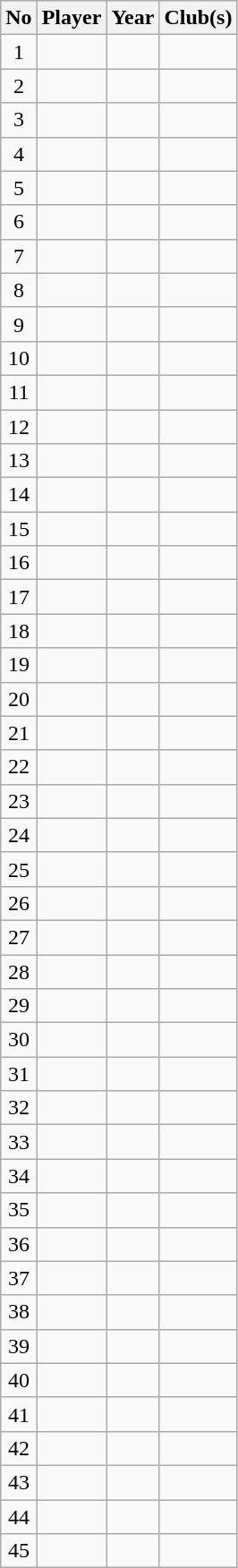<table class="wikitable sortable" style="text-align: center;">
<tr>
<th>No</th>
<th>Player</th>
<th>Year</th>
<th>Club(s)</th>
</tr>
<tr>
<td>1</td>
<td align=left></td>
<td></td>
<td align=left></td>
</tr>
<tr>
<td>2</td>
<td align=left></td>
<td></td>
<td align=left></td>
</tr>
<tr>
<td>3</td>
<td align=left></td>
<td></td>
<td align=left></td>
</tr>
<tr>
<td>4</td>
<td align=left></td>
<td></td>
<td align=left></td>
</tr>
<tr>
<td>5</td>
<td align=left></td>
<td></td>
<td align=left></td>
</tr>
<tr>
<td>6</td>
<td align=left></td>
<td></td>
<td align=left></td>
</tr>
<tr>
<td>7</td>
<td align=left></td>
<td></td>
<td align=left></td>
</tr>
<tr>
<td>8</td>
<td align=left></td>
<td></td>
<td align=left></td>
</tr>
<tr>
<td>9</td>
<td align=left></td>
<td></td>
<td align=left></td>
</tr>
<tr>
<td>10</td>
<td align=left></td>
<td></td>
<td align=left></td>
</tr>
<tr>
<td>11</td>
<td align=left></td>
<td></td>
<td align=left></td>
</tr>
<tr>
<td>12</td>
<td align=left></td>
<td></td>
<td align=left></td>
</tr>
<tr>
<td>13</td>
<td align=left></td>
<td></td>
<td align=left></td>
</tr>
<tr>
<td>14</td>
<td align=left></td>
<td></td>
<td align=left></td>
</tr>
<tr>
<td>15</td>
<td align=left></td>
<td></td>
<td align=left></td>
</tr>
<tr>
<td>16</td>
<td align=left></td>
<td></td>
<td align=left></td>
</tr>
<tr>
<td>17</td>
<td align=left></td>
<td></td>
<td align=left></td>
</tr>
<tr>
<td>18</td>
<td align=left></td>
<td></td>
<td align=left></td>
</tr>
<tr>
<td>19</td>
<td align=left></td>
<td></td>
<td align=left></td>
</tr>
<tr>
<td>20</td>
<td align=left></td>
<td></td>
<td align=left></td>
</tr>
<tr>
<td>21</td>
<td align=left></td>
<td></td>
<td align=left></td>
</tr>
<tr>
<td>22</td>
<td align=left></td>
<td></td>
<td align=left></td>
</tr>
<tr>
<td>23</td>
<td align=left></td>
<td></td>
<td align=left></td>
</tr>
<tr>
<td>24</td>
<td align=left></td>
<td></td>
<td align=left></td>
</tr>
<tr>
<td>25</td>
<td align=left></td>
<td></td>
<td align=left></td>
</tr>
<tr>
<td>26</td>
<td align=left></td>
<td></td>
<td align=left></td>
</tr>
<tr>
<td>27</td>
<td align=left></td>
<td></td>
<td align=left></td>
</tr>
<tr>
<td>28</td>
<td align=left></td>
<td></td>
<td align=left></td>
</tr>
<tr>
<td>29</td>
<td align=left></td>
<td></td>
<td align=left></td>
</tr>
<tr>
<td>30</td>
<td align=left></td>
<td></td>
<td align=left></td>
</tr>
<tr>
<td>31</td>
<td align=left></td>
<td></td>
<td align=left></td>
</tr>
<tr>
<td>32</td>
<td align=left></td>
<td></td>
<td align=left></td>
</tr>
<tr>
<td>33</td>
<td align=left></td>
<td></td>
<td align=left></td>
</tr>
<tr>
<td>34</td>
<td align=left></td>
<td></td>
<td align=left></td>
</tr>
<tr>
<td>35</td>
<td align=left></td>
<td></td>
<td align=left></td>
</tr>
<tr>
<td>36</td>
<td align=left></td>
<td></td>
<td align=left></td>
</tr>
<tr>
<td>37</td>
<td align=left></td>
<td></td>
<td align=left></td>
</tr>
<tr>
<td>38</td>
<td align=left></td>
<td></td>
<td align=left></td>
</tr>
<tr>
<td>39</td>
<td align=left></td>
<td></td>
<td align=left></td>
</tr>
<tr>
<td>40</td>
<td align=left></td>
<td></td>
<td align=left></td>
</tr>
<tr>
<td>41</td>
<td align=left></td>
<td></td>
<td align=left></td>
</tr>
<tr>
<td>42</td>
<td align=left></td>
<td></td>
<td align=left></td>
</tr>
<tr>
<td>43</td>
<td align=left></td>
<td></td>
<td align=left></td>
</tr>
<tr>
<td>44</td>
<td align=left></td>
<td></td>
<td align=left></td>
</tr>
<tr>
<td>45</td>
<td align=left></td>
<td></td>
<td align=left></td>
</tr>
</table>
